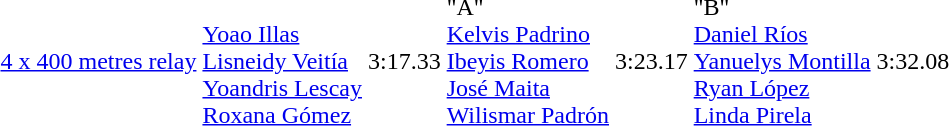<table>
<tr>
<td><a href='#'>4 x 400 metres relay</a></td>
<td> <br> <a href='#'>Yoao Illas</a><br><a href='#'>Lisneidy Veitía</a><br><a href='#'>Yoandris Lescay</a><br><a href='#'>Roxana Gómez</a></td>
<td>3:17.33</td>
<td> "A" <br> <a href='#'>Kelvis Padrino</a><br><a href='#'>Ibeyis Romero</a><br><a href='#'>José Maita</a><br><a href='#'>Wilismar Padrón</a></td>
<td>3:23.17</td>
<td> "B" <br> <a href='#'>Daniel Ríos</a><br><a href='#'>Yanuelys Montilla</a><br><a href='#'>Ryan López</a><br><a href='#'>Linda Pirela</a></td>
<td>3:32.08</td>
</tr>
</table>
